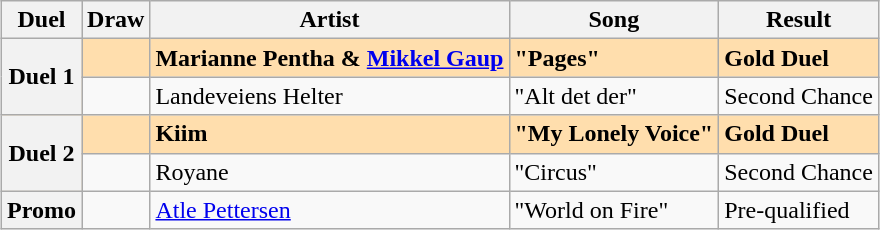<table class="wikitable sortable" style="margin:1em auto 1em auto">
<tr>
<th scope="col">Duel</th>
<th scope="col">Draw</th>
<th scope="col">Artist</th>
<th scope="col">Song</th>
<th scope="col">Result</th>
</tr>
<tr style="background: navajowhite; font-weight: bold;">
<th scope="row" rowspan="2">Duel 1</th>
<td></td>
<td>Marianne Pentha & <a href='#'>Mikkel Gaup</a></td>
<td>"Pages"</td>
<td>Gold Duel</td>
</tr>
<tr>
<td></td>
<td>Landeveiens Helter</td>
<td>"Alt det der"</td>
<td>Second Chance</td>
</tr>
<tr style="background: navajowhite; font-weight: bold;">
<th scope="row" rowspan="2">Duel 2</th>
<td></td>
<td>Kiim</td>
<td>"My Lonely Voice"</td>
<td>Gold Duel</td>
</tr>
<tr>
<td></td>
<td>Royane</td>
<td>"Circus"</td>
<td>Second Chance</td>
</tr>
<tr>
<th scope="row">Promo</th>
<td></td>
<td><a href='#'>Atle Pettersen</a></td>
<td>"World on Fire"</td>
<td>Pre-qualified</td>
</tr>
</table>
